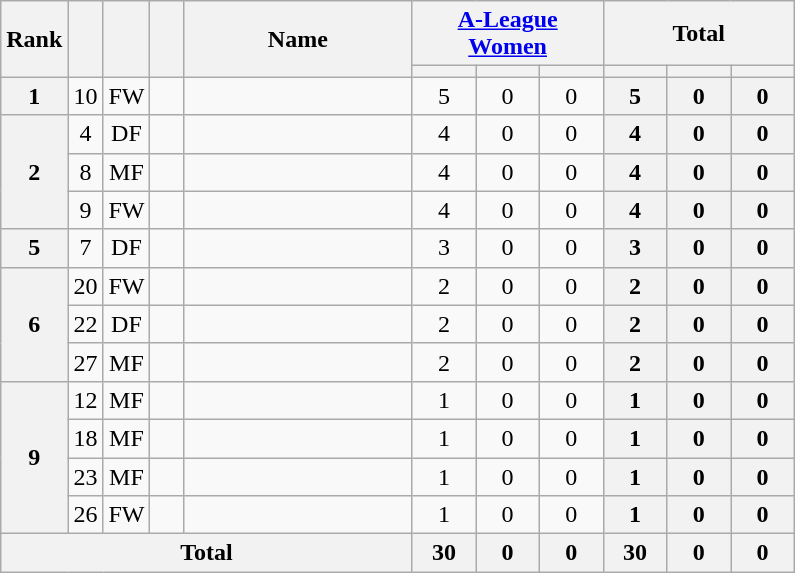<table class="wikitable sortable" style="text-align:center;">
<tr>
<th rowspan="2" width="15">Rank</th>
<th rowspan="2" width="15"></th>
<th rowspan="2" width="15"></th>
<th rowspan="2" width="15"></th>
<th rowspan="2" width="145">Name</th>
<th colspan="3" width="120"><a href='#'>A-League Women</a></th>
<th colspan="3" width="120">Total</th>
</tr>
<tr>
<th style="width:30px"></th>
<th style="width:30px"></th>
<th style="width:30px"></th>
<th style="width:30px"></th>
<th style="width:30px"></th>
<th style="width:30px"></th>
</tr>
<tr>
<th>1</th>
<td>10</td>
<td>FW</td>
<td></td>
<td align="left"><br></td>
<td>5</td>
<td>0</td>
<td>0<br></td>
<th>5</th>
<th>0</th>
<th>0</th>
</tr>
<tr>
<th rowspan="3">2</th>
<td>4</td>
<td>DF</td>
<td></td>
<td align="left"><br></td>
<td>4</td>
<td>0</td>
<td>0<br></td>
<th>4</th>
<th>0</th>
<th>0</th>
</tr>
<tr>
<td>8</td>
<td>MF</td>
<td></td>
<td align="left"><br></td>
<td>4</td>
<td>0</td>
<td>0<br></td>
<th>4</th>
<th>0</th>
<th>0</th>
</tr>
<tr>
<td>9</td>
<td>FW</td>
<td></td>
<td align="left"><br></td>
<td>4</td>
<td>0</td>
<td>0<br></td>
<th>4</th>
<th>0</th>
<th>0</th>
</tr>
<tr>
<th>5</th>
<td>7</td>
<td>DF</td>
<td></td>
<td align="left"><br></td>
<td>3</td>
<td>0</td>
<td>0<br></td>
<th>3</th>
<th>0</th>
<th>0</th>
</tr>
<tr>
<th rowspan="3">6</th>
<td>20</td>
<td>FW</td>
<td></td>
<td align="left"><br></td>
<td>2</td>
<td>0</td>
<td>0<br></td>
<th>2</th>
<th>0</th>
<th>0</th>
</tr>
<tr>
<td>22</td>
<td>DF</td>
<td></td>
<td align="left"><br></td>
<td>2</td>
<td>0</td>
<td>0<br></td>
<th>2</th>
<th>0</th>
<th>0</th>
</tr>
<tr>
<td>27</td>
<td>MF</td>
<td></td>
<td align="left"><br></td>
<td>2</td>
<td>0</td>
<td>0<br></td>
<th>2</th>
<th>0</th>
<th>0</th>
</tr>
<tr>
<th rowspan="4">9</th>
<td>12</td>
<td>MF</td>
<td></td>
<td align="left"><br></td>
<td>1</td>
<td>0</td>
<td>0<br></td>
<th>1</th>
<th>0</th>
<th>0</th>
</tr>
<tr>
<td>18</td>
<td>MF</td>
<td></td>
<td align="left"><br></td>
<td>1</td>
<td>0</td>
<td>0<br></td>
<th>1</th>
<th>0</th>
<th>0</th>
</tr>
<tr>
<td>23</td>
<td>MF</td>
<td></td>
<td align="left"><br></td>
<td>1</td>
<td>0</td>
<td>0<br></td>
<th>1</th>
<th>0</th>
<th>0</th>
</tr>
<tr>
<td>26</td>
<td>FW</td>
<td></td>
<td align="left"><br></td>
<td>1</td>
<td>0</td>
<td>0<br></td>
<th>1</th>
<th>0</th>
<th>0</th>
</tr>
<tr>
<th colspan="5">Total<br></th>
<th>30</th>
<th>0</th>
<th>0<br></th>
<th>30</th>
<th>0</th>
<th>0</th>
</tr>
</table>
